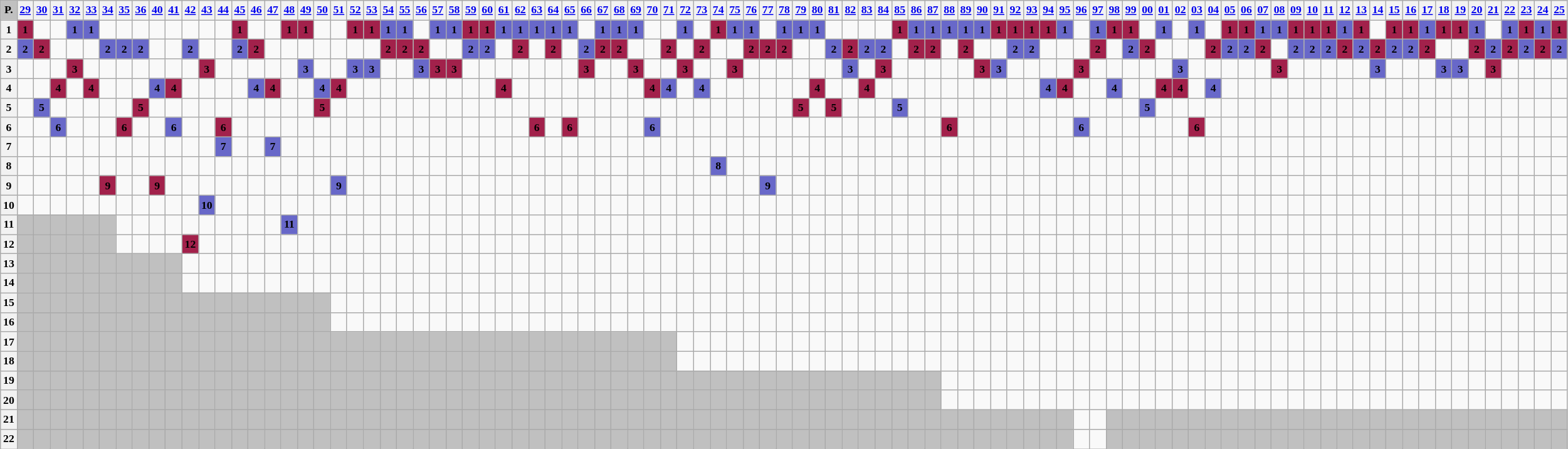<table class="wikitable" style="text-align: center; font-size:74%">
<tr>
<th style="background:#c0c0c0">P.</th>
<th><a href='#'>29</a></th>
<th><a href='#'>30</a></th>
<th><a href='#'>31</a></th>
<th><a href='#'>32</a></th>
<th><a href='#'>33</a></th>
<th><a href='#'>34</a></th>
<th><a href='#'>35</a></th>
<th><a href='#'>36</a></th>
<th><a href='#'>40</a></th>
<th><a href='#'>41</a></th>
<th><a href='#'>42</a></th>
<th><a href='#'>43</a></th>
<th><a href='#'>44</a></th>
<th><a href='#'>45</a></th>
<th><a href='#'>46</a></th>
<th><a href='#'>47</a></th>
<th><a href='#'>48</a></th>
<th><a href='#'>49</a></th>
<th><a href='#'>50</a></th>
<th><a href='#'>51</a></th>
<th><a href='#'>52</a></th>
<th><a href='#'>53</a></th>
<th><a href='#'>54</a></th>
<th><a href='#'>55</a></th>
<th><a href='#'>56</a></th>
<th><a href='#'>57</a></th>
<th><a href='#'>58</a></th>
<th><a href='#'>59</a></th>
<th><a href='#'>60</a></th>
<th><a href='#'>61</a></th>
<th><a href='#'>62</a></th>
<th><a href='#'>63</a></th>
<th><a href='#'>64</a></th>
<th><a href='#'>65</a></th>
<th><a href='#'>66</a></th>
<th><a href='#'>67</a></th>
<th><a href='#'>68</a></th>
<th><a href='#'>69</a></th>
<th><a href='#'>70</a></th>
<th><a href='#'>71</a></th>
<th><a href='#'>72</a></th>
<th><a href='#'>73</a></th>
<th><a href='#'>74</a></th>
<th><a href='#'>75</a></th>
<th><a href='#'>76</a></th>
<th><a href='#'>77</a></th>
<th><a href='#'>78</a></th>
<th><a href='#'>79</a></th>
<th><a href='#'>80</a></th>
<th><a href='#'>81</a></th>
<th><a href='#'>82</a></th>
<th><a href='#'>83</a></th>
<th><a href='#'>84</a></th>
<th><a href='#'>85</a></th>
<th><a href='#'>86</a></th>
<th><a href='#'>87</a></th>
<th><a href='#'>88</a></th>
<th><a href='#'>89</a></th>
<th><a href='#'>90</a></th>
<th><a href='#'>91</a></th>
<th><a href='#'>92</a></th>
<th><a href='#'>93</a></th>
<th><a href='#'>94</a></th>
<th><a href='#'>95</a></th>
<th><a href='#'>96</a></th>
<th><a href='#'>97</a></th>
<th><a href='#'>98</a></th>
<th><a href='#'>99</a></th>
<th><a href='#'>00</a></th>
<th><a href='#'>01</a></th>
<th><a href='#'>02</a></th>
<th><a href='#'>03</a></th>
<th><a href='#'>04</a></th>
<th><a href='#'>05</a></th>
<th><a href='#'>06</a></th>
<th><a href='#'>07</a></th>
<th><a href='#'>08</a></th>
<th><a href='#'>09</a></th>
<th><a href='#'>10</a></th>
<th><a href='#'>11</a></th>
<th><a href='#'>12</a></th>
<th><a href='#'>13</a></th>
<th><a href='#'>14</a></th>
<th><a href='#'>15</a></th>
<th><a href='#'>16</a></th>
<th><a href='#'>17</a></th>
<th><a href='#'>18</a></th>
<th><a href='#'>19</a></th>
<th><a href='#'>20</a></th>
<th><a href='#'>21</a></th>
<th><a href='#'>22</a></th>
<th><a href='#'>23</a></th>
<th><a href='#'>24</a></th>
<th><a href='#'>25</a></th>
</tr>
<tr>
<th>1</th>
<td style="background-color:#A2214B"><span><strong>1</strong></span></td>
<td></td>
<td></td>
<td style="background-color:#6868c9"><span><strong>1</strong></span></td>
<td style="background-color:#6868c9"><span><strong>1</strong></span></td>
<td></td>
<td></td>
<td></td>
<td></td>
<td></td>
<td></td>
<td></td>
<td></td>
<td style="background-color:#A2214B"><span><strong>1</strong></span></td>
<td></td>
<td></td>
<td style="background-color:#A2214B"><span><strong>1</strong></span></td>
<td style="background-color:#A2214B"><span><strong>1</strong></span></td>
<td></td>
<td></td>
<td style="background-color:#A2214B"><span><strong>1</strong></span></td>
<td style="background-color:#A2214B"><span><strong>1</strong></span></td>
<td style="background-color:#6868c9"><span><strong>1</strong></span></td>
<td style="background-color:#6868c9"><span><strong>1</strong></span></td>
<td></td>
<td style="background-color:#6868c9"><span><strong>1</strong></span></td>
<td style="background-color:#6868c9"><span><strong>1</strong></span></td>
<td style="background-color:#A2214B"><span><strong>1</strong></span></td>
<td style="background-color:#A2214B"><span><strong>1</strong></span></td>
<td style="background-color:#6868c9"><span><strong>1</strong></span></td>
<td style="background-color:#6868c9"><span><strong>1</strong></span></td>
<td style="background-color:#6868c9"><span><strong>1</strong></span></td>
<td style="background-color:#6868c9"><span><strong>1</strong></span></td>
<td style="background-color:#6868c9"><span><strong>1</strong></span></td>
<td></td>
<td style="background-color:#6868c9"><span><strong>1</strong></span></td>
<td style="background-color:#6868c9"><span><strong>1</strong></span></td>
<td style="background-color:#6868c9"><span><strong>1</strong></span></td>
<td></td>
<td></td>
<td style="background-color:#6868c9"><span><strong>1</strong></span></td>
<td></td>
<td style="background-color:#A2214B"><span><strong>1</strong></span></td>
<td style="background-color:#6868c9"><span><strong>1</strong></span></td>
<td style="background-color:#6868c9"><span><strong>1</strong></span></td>
<td></td>
<td style="background-color:#6868c9"><span><strong>1</strong></span></td>
<td style="background-color:#6868c9"><span><strong>1</strong></span></td>
<td style="background-color:#6868c9"><span><strong>1</strong></span></td>
<td></td>
<td></td>
<td></td>
<td></td>
<td style="background-color:#A2214B"><span><strong>1</strong></span></td>
<td style="background-color:#6868c9"><span><strong>1</strong></span></td>
<td style="background-color:#6868c9"><span><strong>1</strong></span></td>
<td style="background-color:#6868c9"><span><strong>1</strong></span></td>
<td style="background-color:#6868c9"><span><strong>1</strong></span></td>
<td style="background-color:#6868c9"><span><strong>1</strong></span></td>
<td style="background-color:#A2214B"><span><strong>1</strong></span></td>
<td style="background-color:#A2214B"><span><strong>1</strong></span></td>
<td style="background-color:#A2214B"><span><strong>1</strong></span></td>
<td style="background-color:#A2214B"><span><strong>1</strong></span></td>
<td style="background-color:#6868c9"><span><strong>1</strong></span></td>
<td></td>
<td style="background-color:#6868c9"><span><strong>1</strong></span></td>
<td style="background-color:#A2214B"><span><strong>1</strong></span></td>
<td style="background-color:#A2214B"><span><strong>1</strong></span></td>
<td></td>
<td style="background-color:#6868c9"><span><strong>1</strong></span></td>
<td></td>
<td style="background-color:#6868c9"><span><strong>1</strong></span></td>
<td></td>
<td style="background-color:#A2214B"><span><strong>1</strong></span></td>
<td style="background-color:#A2214B"><span><strong>1</strong></span></td>
<td style="background-color:#6868c9"><span><strong>1</strong></span></td>
<td style="background-color:#6868c9"><span><strong>1</strong></span></td>
<td style="background-color:#A2214B"><span><strong>1</strong></span></td>
<td style="background-color:#A2214B"><span><strong>1</strong></span></td>
<td style="background-color:#A2214B"><span><strong>1</strong></span></td>
<td style="background-color:#6868c9"><span><strong>1</strong></span></td>
<td style="background-color:#A2214B"><span><strong>1</strong></span></td>
<td></td>
<td style="background-color:#A2214B"><span><strong>1</strong></span></td>
<td style="background-color:#A2214B"><span><strong>1</strong></span></td>
<td style="background-color:#6868c9"><span><strong>1</strong></span></td>
<td style="background-color:#A2214B"><span><strong>1</strong></span></td>
<td style="background-color:#A2214B"><span><strong>1</strong></span></td>
<td style="background-color:#6868c9"><span><strong>1</strong></span></td>
<td></td>
<td style="background-color:#6868c9"><span><strong>1</strong></span></td>
<td style="background-color:#A2214B"><span><strong>1</strong></span></td>
<td style="background-color:#6868c9"><span><strong>1</strong></span></td>
<td style="background-color:#A2214B"><span><strong>1</strong></span></td>
</tr>
<tr>
<th>2</th>
<td style="background-color:#6868c9"><span><strong>2</strong></span></td>
<td style="background-color:#A2214B"><span><strong>2</strong></span></td>
<td></td>
<td></td>
<td></td>
<td style="background-color:#6868c9"><span><strong>2</strong></span></td>
<td style="background-color:#6868c9"><span><strong>2</strong></span></td>
<td style="background-color:#6868c9"><span><strong>2</strong></span></td>
<td></td>
<td></td>
<td style="background-color:#6868c9"><span><strong>2</strong></span></td>
<td></td>
<td></td>
<td style="background-color:#6868c9"><span><strong>2</strong></span></td>
<td style="background-color:#A2214B"><span><strong>2</strong></span></td>
<td></td>
<td></td>
<td></td>
<td></td>
<td></td>
<td></td>
<td></td>
<td style="background-color:#A2214B"><span><strong>2</strong></span></td>
<td style="background-color:#A2214B"><span><strong>2</strong></span></td>
<td style="background-color:#A2214B"><span><strong>2</strong></span></td>
<td></td>
<td></td>
<td style="background-color:#6868c9"><span><strong>2</strong></span></td>
<td style="background-color:#6868c9"><span><strong>2</strong></span></td>
<td></td>
<td style="background-color:#A2214B"><span><strong>2</strong></span></td>
<td></td>
<td style="background-color:#A2214B"><span><strong>2</strong></span></td>
<td></td>
<td style="background-color:#6868c9"><span><strong>2</strong></span></td>
<td style="background-color:#A2214B"><span><strong>2</strong></span></td>
<td style="background-color:#A2214B"><span><strong>2</strong></span></td>
<td></td>
<td></td>
<td style="background-color:#A2214B"><span><strong>2</strong></span></td>
<td></td>
<td style="background-color:#A2214B"><span><strong>2</strong></span></td>
<td></td>
<td></td>
<td style="background-color:#A2214B"><span><strong>2</strong></span></td>
<td style="background-color:#A2214B"><span><strong>2</strong></span></td>
<td style="background-color:#A2214B"><span><strong>2</strong></span></td>
<td></td>
<td></td>
<td style="background-color:#6868c9"><span><strong>2</strong></span></td>
<td style="background-color:#A2214B"><span><strong>2</strong></span></td>
<td style="background-color:#6868c9"><span><strong>2</strong></span></td>
<td style="background-color:#6868c9"><span><strong>2</strong></span></td>
<td></td>
<td style="background-color:#A2214B"><span><strong>2</strong></span></td>
<td style="background-color:#A2214B"><span><strong>2</strong></span></td>
<td></td>
<td style="background-color:#A2214B"><span><strong>2</strong></span></td>
<td></td>
<td></td>
<td style="background-color:#6868c9"><span><strong>2</strong></span></td>
<td style="background-color:#6868c9"><span><strong>2</strong></span></td>
<td></td>
<td></td>
<td></td>
<td style="background-color:#A2214B"><span><strong>2</strong></span></td>
<td></td>
<td style="background-color:#6868c9"><span><strong>2</strong></span></td>
<td style="background-color:#A2214B"><span><strong>2</strong></span></td>
<td></td>
<td></td>
<td></td>
<td style="background-color:#A2214B"><span><strong>2</strong></span></td>
<td style="background-color:#6868c9"><span><strong>2</strong></span></td>
<td style="background-color:#6868c9"><span><strong>2</strong></span></td>
<td style="background-color:#A2214B"><span><strong>2</strong></span></td>
<td></td>
<td style="background-color:#6868c9"><span><strong>2</strong></span></td>
<td style="background-color:#6868c9"><span><strong>2</strong></span></td>
<td style="background-color:#6868c9"><span><strong>2</strong></span></td>
<td style="background-color:#A2214B"><span><strong>2</strong></span></td>
<td style="background-color:#6868c9"><span><strong>2</strong></span></td>
<td style="background-color:#A2214B"><span><strong>2</strong></span></td>
<td style="background-color:#6868c9"><span><strong>2</strong></span></td>
<td style="background-color:#6868c9"><span><strong>2</strong></span></td>
<td style="background-color:#A2214B"><span><strong>2</strong></span></td>
<td></td>
<td></td>
<td style="background-color:#A2214B"><span><strong>2</strong></span></td>
<td style="background-color:#6868c9"><span><strong>2</strong></span></td>
<td style="background-color:#A2214B"><span><strong>2</strong></span></td>
<td style="background-color:#6868c9"><span><strong>2</strong></span></td>
<td style="background-color:#A2214B"><span><strong>2</strong></span></td>
<td style="background-color:#6868c9"><span><strong>2</strong></span></td>
</tr>
<tr>
<th>3</th>
<td></td>
<td></td>
<td></td>
<td style="background-color:#A2214B"><span><strong>3</strong></span></td>
<td></td>
<td></td>
<td></td>
<td></td>
<td></td>
<td></td>
<td></td>
<td style="background-color:#A2214B"><span><strong>3</strong></span></td>
<td></td>
<td></td>
<td></td>
<td></td>
<td></td>
<td style="background-color:#6868c9"><span><strong>3</strong></span></td>
<td></td>
<td></td>
<td style="background-color:#6868c9"><span><strong>3</strong></span></td>
<td style="background-color:#6868c9"><span><strong>3</strong></span></td>
<td></td>
<td></td>
<td style="background-color:#6868c9"><span><strong>3</strong></span></td>
<td style="background-color:#A2214B"><span><strong>3</strong></span></td>
<td style="background-color:#A2214B"><span><strong>3</strong></span></td>
<td></td>
<td></td>
<td></td>
<td></td>
<td></td>
<td></td>
<td></td>
<td style="background-color:#A2214B"><span><strong>3</strong></span></td>
<td></td>
<td></td>
<td style="background-color:#A2214B"><span><strong>3</strong></span></td>
<td></td>
<td></td>
<td style="background-color:#A2214B"><span><strong>3</strong></span></td>
<td></td>
<td></td>
<td style="background-color:#A2214B"><span><strong>3</strong></span></td>
<td></td>
<td></td>
<td></td>
<td></td>
<td></td>
<td></td>
<td style="background-color:#6868c9"><span><strong>3</strong></span></td>
<td></td>
<td style="background-color:#A2214B"><span><strong>3</strong></span></td>
<td></td>
<td></td>
<td></td>
<td></td>
<td></td>
<td style="background-color:#A2214B"><span><strong>3</strong></span></td>
<td style="background-color:#6868c9"><span><strong>3</strong></span></td>
<td></td>
<td></td>
<td></td>
<td></td>
<td style="background-color:#A2214B"><span><strong>3</strong></span></td>
<td></td>
<td></td>
<td></td>
<td></td>
<td></td>
<td style="background-color:#6868c9"><span><strong>3</strong></span></td>
<td></td>
<td></td>
<td></td>
<td></td>
<td></td>
<td style="background-color:#A2214B"><span><strong>3</strong></span></td>
<td></td>
<td></td>
<td></td>
<td></td>
<td></td>
<td style="background-color:#6868c9"><span><strong>3</strong></span></td>
<td></td>
<td></td>
<td></td>
<td style="background-color:#6868c9"><span><strong>3</strong></span></td>
<td style="background-color:#6868c9"><span><strong>3</strong></span></td>
<td></td>
<td style="background-color:#A2214B"><span><strong>3</strong></span></td>
<td></td>
<td></td>
<td></td>
<td></td>
</tr>
<tr>
<th>4</th>
<td></td>
<td></td>
<td style="background-color:#A2214B"><span><strong>4</strong></span></td>
<td></td>
<td style="background-color:#A2214B"><span><strong>4</strong></span></td>
<td></td>
<td></td>
<td></td>
<td style="background-color:#6868c9"><span><strong>4</strong></span></td>
<td style="background-color:#A2214B"><span><strong>4</strong></span></td>
<td></td>
<td></td>
<td></td>
<td></td>
<td style="background-color:#6868c9"><span><strong>4</strong></span></td>
<td style="background-color:#A2214B"><span><strong>4</strong></span></td>
<td></td>
<td></td>
<td style="background-color:#6868c9"><span><strong>4</strong></span></td>
<td style="background-color:#A2214B"><span><strong>4</strong></span></td>
<td></td>
<td></td>
<td></td>
<td></td>
<td></td>
<td></td>
<td></td>
<td></td>
<td></td>
<td style="background-color:#A2214B"><span><strong>4</strong></span></td>
<td></td>
<td></td>
<td></td>
<td></td>
<td></td>
<td></td>
<td></td>
<td></td>
<td style="background-color:#A2214B"><span><strong>4</strong></span></td>
<td style="background-color:#6868c9"><span><strong>4</strong></span></td>
<td></td>
<td style="background-color:#6868c9"><span><strong>4</strong></span></td>
<td></td>
<td></td>
<td></td>
<td></td>
<td></td>
<td></td>
<td style="background-color:#A2214B"><span><strong>4</strong></span></td>
<td></td>
<td></td>
<td style="background-color:#A2214B"><span><strong>4</strong></span></td>
<td></td>
<td></td>
<td></td>
<td></td>
<td></td>
<td></td>
<td></td>
<td></td>
<td></td>
<td></td>
<td style="background-color:#6868c9"><span><strong>4</strong></span></td>
<td style="background-color:#A2214B"><span><strong>4</strong></span></td>
<td></td>
<td></td>
<td style="background-color:#6868c9"><span><strong>4</strong></span></td>
<td></td>
<td></td>
<td style="background-color:#A2214B"><span><strong>4</strong></span></td>
<td style="background-color:#A2214B"><span><strong>4</strong></span></td>
<td></td>
<td style="background-color:#6868c9"><span><strong>4</strong></span></td>
<td></td>
<td></td>
<td></td>
<td></td>
<td></td>
<td></td>
<td></td>
<td></td>
<td></td>
<td></td>
<td></td>
<td></td>
<td></td>
<td></td>
<td></td>
<td></td>
<td></td>
<td></td>
<td></td>
<td></td>
<td></td>
</tr>
<tr>
<th>5</th>
<td></td>
<td style="background-color:#6868c9"><span><strong>5</strong></span></td>
<td></td>
<td></td>
<td></td>
<td></td>
<td></td>
<td style="background-color:#A2214B"><span><strong>5</strong></span></td>
<td></td>
<td></td>
<td></td>
<td></td>
<td></td>
<td></td>
<td></td>
<td></td>
<td></td>
<td></td>
<td style="background-color:#A2214B"><span><strong>5</strong></span></td>
<td></td>
<td></td>
<td></td>
<td></td>
<td></td>
<td></td>
<td></td>
<td></td>
<td></td>
<td></td>
<td></td>
<td></td>
<td></td>
<td></td>
<td></td>
<td></td>
<td></td>
<td></td>
<td></td>
<td></td>
<td></td>
<td></td>
<td></td>
<td></td>
<td></td>
<td></td>
<td></td>
<td></td>
<td style="background-color:#A2214B"><span><strong>5</strong></span></td>
<td></td>
<td style="background-color:#A2214B"><span><strong>5</strong></span></td>
<td></td>
<td></td>
<td></td>
<td style="background-color:#6868c9"><span><strong>5</strong></span></td>
<td></td>
<td></td>
<td></td>
<td></td>
<td></td>
<td></td>
<td></td>
<td></td>
<td></td>
<td></td>
<td></td>
<td></td>
<td></td>
<td></td>
<td style="background-color:#6868c9"><span><strong>5</strong></span></td>
<td></td>
<td></td>
<td></td>
<td></td>
<td></td>
<td></td>
<td></td>
<td></td>
<td></td>
<td></td>
<td></td>
<td></td>
<td></td>
<td></td>
<td></td>
<td></td>
<td></td>
<td></td>
<td></td>
<td></td>
<td></td>
<td></td>
<td></td>
<td></td>
<td></td>
</tr>
<tr>
<th>6</th>
<td></td>
<td></td>
<td style="background-color:#6868c9"><span><strong>6</strong></span></td>
<td></td>
<td></td>
<td></td>
<td style="background-color:#A2214B"><span><strong>6</strong></span></td>
<td></td>
<td></td>
<td style="background-color:#6868c9"><span><strong>6</strong></span></td>
<td></td>
<td></td>
<td style="background-color:#A2214B"><span><strong>6</strong></span></td>
<td></td>
<td></td>
<td></td>
<td></td>
<td></td>
<td></td>
<td></td>
<td></td>
<td></td>
<td></td>
<td></td>
<td></td>
<td></td>
<td></td>
<td></td>
<td></td>
<td></td>
<td></td>
<td style="background-color:#A2214B"><span><strong>6</strong></span></td>
<td></td>
<td style="background-color:#A2214B"><span><strong>6</strong></span></td>
<td></td>
<td></td>
<td></td>
<td></td>
<td style="background-color:#6868c9"><span><strong>6</strong></span></td>
<td></td>
<td></td>
<td></td>
<td></td>
<td></td>
<td></td>
<td></td>
<td></td>
<td></td>
<td></td>
<td></td>
<td></td>
<td></td>
<td></td>
<td></td>
<td></td>
<td></td>
<td style="background-color:#A2214B"><span><strong>6</strong></span></td>
<td></td>
<td></td>
<td></td>
<td></td>
<td></td>
<td></td>
<td></td>
<td style="background-color:#6868c9"><span><strong>6</strong></span></td>
<td></td>
<td></td>
<td></td>
<td></td>
<td></td>
<td></td>
<td style="background-color:#A2214B"><span><strong>6</strong></span></td>
<td></td>
<td></td>
<td></td>
<td></td>
<td></td>
<td></td>
<td></td>
<td></td>
<td></td>
<td></td>
<td></td>
<td></td>
<td></td>
<td></td>
<td></td>
<td></td>
<td></td>
<td></td>
<td></td>
<td></td>
<td></td>
<td></td>
</tr>
<tr>
<th>7</th>
<td></td>
<td></td>
<td></td>
<td></td>
<td></td>
<td></td>
<td></td>
<td></td>
<td></td>
<td></td>
<td></td>
<td></td>
<td style="background-color:#6868c9"><span><strong>7</strong></span></td>
<td></td>
<td></td>
<td style="background-color:#6868c9"><span><strong>7</strong></span></td>
<td></td>
<td></td>
<td></td>
<td></td>
<td></td>
<td></td>
<td></td>
<td></td>
<td></td>
<td></td>
<td></td>
<td></td>
<td></td>
<td></td>
<td></td>
<td></td>
<td></td>
<td></td>
<td></td>
<td></td>
<td></td>
<td></td>
<td></td>
<td></td>
<td></td>
<td></td>
<td></td>
<td></td>
<td></td>
<td></td>
<td></td>
<td></td>
<td></td>
<td></td>
<td></td>
<td></td>
<td></td>
<td></td>
<td></td>
<td></td>
<td></td>
<td></td>
<td></td>
<td></td>
<td></td>
<td></td>
<td></td>
<td></td>
<td></td>
<td></td>
<td></td>
<td></td>
<td></td>
<td></td>
<td></td>
<td></td>
<td></td>
<td></td>
<td></td>
<td></td>
<td></td>
<td></td>
<td></td>
<td></td>
<td></td>
<td></td>
<td></td>
<td></td>
<td></td>
<td></td>
<td></td>
<td></td>
<td></td>
<td></td>
<td></td>
<td></td>
<td></td>
<td></td>
</tr>
<tr>
<th>8</th>
<td></td>
<td></td>
<td></td>
<td></td>
<td></td>
<td></td>
<td></td>
<td></td>
<td></td>
<td></td>
<td></td>
<td></td>
<td></td>
<td></td>
<td></td>
<td></td>
<td></td>
<td></td>
<td></td>
<td></td>
<td></td>
<td></td>
<td></td>
<td></td>
<td></td>
<td></td>
<td></td>
<td></td>
<td></td>
<td></td>
<td></td>
<td></td>
<td></td>
<td></td>
<td></td>
<td></td>
<td></td>
<td></td>
<td></td>
<td></td>
<td></td>
<td></td>
<td style="background-color:#6868c9"><span><strong>8</strong></span></td>
<td></td>
<td></td>
<td></td>
<td></td>
<td></td>
<td></td>
<td></td>
<td></td>
<td></td>
<td></td>
<td></td>
<td></td>
<td></td>
<td></td>
<td></td>
<td></td>
<td></td>
<td></td>
<td></td>
<td></td>
<td></td>
<td></td>
<td></td>
<td></td>
<td></td>
<td></td>
<td></td>
<td></td>
<td></td>
<td></td>
<td></td>
<td></td>
<td></td>
<td></td>
<td></td>
<td></td>
<td></td>
<td></td>
<td></td>
<td></td>
<td></td>
<td></td>
<td></td>
<td></td>
<td></td>
<td></td>
<td></td>
<td></td>
<td></td>
<td></td>
<td></td>
</tr>
<tr>
<th>9</th>
<td></td>
<td></td>
<td></td>
<td></td>
<td></td>
<td style="background-color:#A2214B"><span><strong>9</strong></span></td>
<td></td>
<td></td>
<td style="background-color:#A2214B"><span><strong>9</strong></span></td>
<td></td>
<td></td>
<td></td>
<td></td>
<td></td>
<td></td>
<td></td>
<td></td>
<td></td>
<td></td>
<td style="background-color:#6868c9"><span><strong>9</strong></span></td>
<td></td>
<td></td>
<td></td>
<td></td>
<td></td>
<td></td>
<td></td>
<td></td>
<td></td>
<td></td>
<td></td>
<td></td>
<td></td>
<td></td>
<td></td>
<td></td>
<td></td>
<td></td>
<td></td>
<td></td>
<td></td>
<td></td>
<td></td>
<td></td>
<td></td>
<td style="background-color:#6868c9"><span><strong>9</strong></span></td>
<td></td>
<td></td>
<td></td>
<td></td>
<td></td>
<td></td>
<td></td>
<td></td>
<td></td>
<td></td>
<td></td>
<td></td>
<td></td>
<td></td>
<td></td>
<td></td>
<td></td>
<td></td>
<td></td>
<td></td>
<td></td>
<td></td>
<td></td>
<td></td>
<td></td>
<td></td>
<td></td>
<td></td>
<td></td>
<td></td>
<td></td>
<td></td>
<td></td>
<td></td>
<td></td>
<td></td>
<td></td>
<td></td>
<td></td>
<td></td>
<td></td>
<td></td>
<td></td>
<td></td>
<td></td>
<td></td>
<td></td>
<td></td>
</tr>
<tr>
<th>10</th>
<td></td>
<td></td>
<td></td>
<td></td>
<td></td>
<td></td>
<td></td>
<td></td>
<td></td>
<td></td>
<td></td>
<td style="background-color:#6868c9"><span><strong>10</strong></span></td>
<td></td>
<td></td>
<td></td>
<td></td>
<td></td>
<td></td>
<td></td>
<td></td>
<td></td>
<td></td>
<td></td>
<td></td>
<td></td>
<td></td>
<td></td>
<td></td>
<td></td>
<td></td>
<td></td>
<td></td>
<td></td>
<td></td>
<td></td>
<td></td>
<td></td>
<td></td>
<td></td>
<td></td>
<td></td>
<td></td>
<td></td>
<td></td>
<td></td>
<td></td>
<td></td>
<td></td>
<td></td>
<td></td>
<td></td>
<td></td>
<td></td>
<td></td>
<td></td>
<td></td>
<td></td>
<td></td>
<td></td>
<td></td>
<td></td>
<td></td>
<td></td>
<td></td>
<td></td>
<td></td>
<td></td>
<td></td>
<td></td>
<td></td>
<td></td>
<td></td>
<td></td>
<td></td>
<td></td>
<td></td>
<td></td>
<td></td>
<td></td>
<td></td>
<td></td>
<td></td>
<td></td>
<td></td>
<td></td>
<td></td>
<td></td>
<td></td>
<td></td>
<td></td>
<td></td>
<td></td>
<td></td>
<td></td>
</tr>
<tr>
<th>11</th>
<td style="background:#c0c0c0"></td>
<td style="background:#c0c0c0"></td>
<td style="background:#c0c0c0"></td>
<td style="background:#c0c0c0"></td>
<td style="background:#c0c0c0"></td>
<td style="background:#c0c0c0"></td>
<td></td>
<td></td>
<td></td>
<td></td>
<td></td>
<td></td>
<td></td>
<td></td>
<td></td>
<td></td>
<td style="background-color:#6868c9"><span><strong>11</strong></span></td>
<td></td>
<td></td>
<td></td>
<td></td>
<td></td>
<td></td>
<td></td>
<td></td>
<td></td>
<td></td>
<td></td>
<td></td>
<td></td>
<td></td>
<td></td>
<td></td>
<td></td>
<td></td>
<td></td>
<td></td>
<td></td>
<td></td>
<td></td>
<td></td>
<td></td>
<td></td>
<td></td>
<td></td>
<td></td>
<td></td>
<td></td>
<td></td>
<td></td>
<td></td>
<td></td>
<td></td>
<td></td>
<td></td>
<td></td>
<td></td>
<td></td>
<td></td>
<td></td>
<td></td>
<td></td>
<td></td>
<td></td>
<td></td>
<td></td>
<td></td>
<td></td>
<td></td>
<td></td>
<td></td>
<td></td>
<td></td>
<td></td>
<td></td>
<td></td>
<td></td>
<td></td>
<td></td>
<td></td>
<td></td>
<td></td>
<td></td>
<td></td>
<td></td>
<td></td>
<td></td>
<td></td>
<td></td>
<td></td>
<td></td>
<td></td>
<td></td>
<td></td>
</tr>
<tr>
<th>12</th>
<td style="background:#c0c0c0"></td>
<td style="background:#c0c0c0"></td>
<td style="background:#c0c0c0"></td>
<td style="background:#c0c0c0"></td>
<td style="background:#c0c0c0"></td>
<td style="background:#c0c0c0"></td>
<td></td>
<td></td>
<td></td>
<td></td>
<td style="background-color:#A2214B"><span><strong>12</strong></span></td>
<td></td>
<td></td>
<td></td>
<td></td>
<td></td>
<td></td>
<td></td>
<td></td>
<td></td>
<td></td>
<td></td>
<td></td>
<td></td>
<td></td>
<td></td>
<td></td>
<td></td>
<td></td>
<td></td>
<td></td>
<td></td>
<td></td>
<td></td>
<td></td>
<td></td>
<td></td>
<td></td>
<td></td>
<td></td>
<td></td>
<td></td>
<td></td>
<td></td>
<td></td>
<td></td>
<td></td>
<td></td>
<td></td>
<td></td>
<td></td>
<td></td>
<td></td>
<td></td>
<td></td>
<td></td>
<td></td>
<td></td>
<td></td>
<td></td>
<td></td>
<td></td>
<td></td>
<td></td>
<td></td>
<td></td>
<td></td>
<td></td>
<td></td>
<td></td>
<td></td>
<td></td>
<td></td>
<td></td>
<td></td>
<td></td>
<td></td>
<td></td>
<td></td>
<td></td>
<td></td>
<td></td>
<td></td>
<td></td>
<td></td>
<td></td>
<td></td>
<td></td>
<td></td>
<td></td>
<td></td>
<td></td>
<td></td>
<td></td>
</tr>
<tr>
<th>13</th>
<td style="background:#c0c0c0"></td>
<td style="background:#c0c0c0"></td>
<td style="background:#c0c0c0"></td>
<td style="background:#c0c0c0"></td>
<td style="background:#c0c0c0"></td>
<td style="background:#c0c0c0"></td>
<td style="background:#c0c0c0"></td>
<td style="background:#c0c0c0"></td>
<td style="background:#c0c0c0"></td>
<td style="background:#c0c0c0"></td>
<td></td>
<td></td>
<td></td>
<td></td>
<td></td>
<td></td>
<td></td>
<td></td>
<td></td>
<td></td>
<td></td>
<td></td>
<td></td>
<td></td>
<td></td>
<td></td>
<td></td>
<td></td>
<td></td>
<td></td>
<td></td>
<td></td>
<td></td>
<td></td>
<td></td>
<td></td>
<td></td>
<td></td>
<td></td>
<td></td>
<td></td>
<td></td>
<td></td>
<td></td>
<td></td>
<td></td>
<td></td>
<td></td>
<td></td>
<td></td>
<td></td>
<td></td>
<td></td>
<td></td>
<td></td>
<td></td>
<td></td>
<td></td>
<td></td>
<td></td>
<td></td>
<td></td>
<td></td>
<td></td>
<td></td>
<td></td>
<td></td>
<td></td>
<td></td>
<td></td>
<td></td>
<td></td>
<td></td>
<td></td>
<td></td>
<td></td>
<td></td>
<td></td>
<td></td>
<td></td>
<td></td>
<td></td>
<td></td>
<td></td>
<td></td>
<td></td>
<td></td>
<td></td>
<td></td>
<td></td>
<td></td>
<td></td>
<td></td>
<td></td>
</tr>
<tr>
<th>14</th>
<td style="background:#c0c0c0"></td>
<td style="background:#c0c0c0"></td>
<td style="background:#c0c0c0"></td>
<td style="background:#c0c0c0"></td>
<td style="background:#c0c0c0"></td>
<td style="background:#c0c0c0"></td>
<td style="background:#c0c0c0"></td>
<td style="background:#c0c0c0"></td>
<td style="background:#c0c0c0"></td>
<td style="background:#c0c0c0"></td>
<td></td>
<td></td>
<td></td>
<td></td>
<td></td>
<td></td>
<td></td>
<td></td>
<td></td>
<td></td>
<td></td>
<td></td>
<td></td>
<td></td>
<td></td>
<td></td>
<td></td>
<td></td>
<td></td>
<td></td>
<td></td>
<td></td>
<td></td>
<td></td>
<td></td>
<td></td>
<td></td>
<td></td>
<td></td>
<td></td>
<td></td>
<td></td>
<td></td>
<td></td>
<td></td>
<td></td>
<td></td>
<td></td>
<td></td>
<td></td>
<td></td>
<td></td>
<td></td>
<td></td>
<td></td>
<td></td>
<td></td>
<td></td>
<td></td>
<td></td>
<td></td>
<td></td>
<td></td>
<td></td>
<td></td>
<td></td>
<td></td>
<td></td>
<td></td>
<td></td>
<td></td>
<td></td>
<td></td>
<td></td>
<td></td>
<td></td>
<td></td>
<td></td>
<td></td>
<td></td>
<td></td>
<td></td>
<td></td>
<td></td>
<td></td>
<td></td>
<td></td>
<td></td>
<td></td>
<td></td>
<td></td>
<td></td>
<td></td>
<td></td>
</tr>
<tr>
<th>15</th>
<td style="background:#c0c0c0"></td>
<td style="background:#c0c0c0"></td>
<td style="background:#c0c0c0"></td>
<td style="background:#c0c0c0"></td>
<td style="background:#c0c0c0"></td>
<td style="background:#c0c0c0"></td>
<td style="background:#c0c0c0"></td>
<td style="background:#c0c0c0"></td>
<td style="background:#c0c0c0"></td>
<td style="background:#c0c0c0"></td>
<td style="background:#c0c0c0"></td>
<td style="background:#c0c0c0"></td>
<td style="background:#c0c0c0"></td>
<td style="background:#c0c0c0"></td>
<td style="background:#c0c0c0"></td>
<td style="background:#c0c0c0"></td>
<td style="background:#c0c0c0"></td>
<td style="background:#c0c0c0"></td>
<td style="background:#c0c0c0"></td>
<td></td>
<td></td>
<td></td>
<td></td>
<td></td>
<td></td>
<td></td>
<td></td>
<td></td>
<td></td>
<td></td>
<td></td>
<td></td>
<td></td>
<td></td>
<td></td>
<td></td>
<td></td>
<td></td>
<td></td>
<td></td>
<td></td>
<td></td>
<td></td>
<td></td>
<td></td>
<td></td>
<td></td>
<td></td>
<td></td>
<td></td>
<td></td>
<td></td>
<td></td>
<td></td>
<td></td>
<td></td>
<td></td>
<td></td>
<td></td>
<td></td>
<td></td>
<td></td>
<td></td>
<td></td>
<td></td>
<td></td>
<td></td>
<td></td>
<td></td>
<td></td>
<td></td>
<td></td>
<td></td>
<td></td>
<td></td>
<td></td>
<td></td>
<td></td>
<td></td>
<td></td>
<td></td>
<td></td>
<td></td>
<td></td>
<td></td>
<td></td>
<td></td>
<td></td>
<td></td>
<td></td>
<td></td>
<td></td>
<td></td>
<td></td>
</tr>
<tr>
<th>16</th>
<td style="background:#c0c0c0"></td>
<td style="background:#c0c0c0"></td>
<td style="background:#c0c0c0"></td>
<td style="background:#c0c0c0"></td>
<td style="background:#c0c0c0"></td>
<td style="background:#c0c0c0"></td>
<td style="background:#c0c0c0"></td>
<td style="background:#c0c0c0"></td>
<td style="background:#c0c0c0"></td>
<td style="background:#c0c0c0"></td>
<td style="background:#c0c0c0"></td>
<td style="background:#c0c0c0"></td>
<td style="background:#c0c0c0"></td>
<td style="background:#c0c0c0"></td>
<td style="background:#c0c0c0"></td>
<td style="background:#c0c0c0"></td>
<td style="background:#c0c0c0"></td>
<td style="background:#c0c0c0"></td>
<td style="background:#c0c0c0"></td>
<td></td>
<td></td>
<td></td>
<td></td>
<td></td>
<td></td>
<td></td>
<td></td>
<td></td>
<td></td>
<td></td>
<td></td>
<td></td>
<td></td>
<td></td>
<td></td>
<td></td>
<td></td>
<td></td>
<td></td>
<td></td>
<td></td>
<td></td>
<td></td>
<td></td>
<td></td>
<td></td>
<td></td>
<td></td>
<td></td>
<td></td>
<td></td>
<td></td>
<td></td>
<td></td>
<td></td>
<td></td>
<td></td>
<td></td>
<td></td>
<td></td>
<td></td>
<td></td>
<td></td>
<td></td>
<td></td>
<td></td>
<td></td>
<td></td>
<td></td>
<td></td>
<td></td>
<td></td>
<td></td>
<td></td>
<td></td>
<td></td>
<td></td>
<td></td>
<td></td>
<td></td>
<td></td>
<td></td>
<td></td>
<td></td>
<td></td>
<td></td>
<td></td>
<td></td>
<td></td>
<td></td>
<td></td>
<td></td>
<td></td>
<td></td>
</tr>
<tr>
<th>17</th>
<td style="background:#c0c0c0"></td>
<td style="background:#c0c0c0"></td>
<td style="background:#c0c0c0"></td>
<td style="background:#c0c0c0"></td>
<td style="background:#c0c0c0"></td>
<td style="background:#c0c0c0"></td>
<td style="background:#c0c0c0"></td>
<td style="background:#c0c0c0"></td>
<td style="background:#c0c0c0"></td>
<td style="background:#c0c0c0"></td>
<td style="background:#c0c0c0"></td>
<td style="background:#c0c0c0"></td>
<td style="background:#c0c0c0"></td>
<td style="background:#c0c0c0"></td>
<td style="background:#c0c0c0"></td>
<td style="background:#c0c0c0"></td>
<td style="background:#c0c0c0"></td>
<td style="background:#c0c0c0"></td>
<td style="background:#c0c0c0"></td>
<td style="background:#c0c0c0"></td>
<td style="background:#c0c0c0"></td>
<td style="background:#c0c0c0"></td>
<td style="background:#c0c0c0"></td>
<td style="background:#c0c0c0"></td>
<td style="background:#c0c0c0"></td>
<td style="background:#c0c0c0"></td>
<td style="background:#c0c0c0"></td>
<td style="background:#c0c0c0"></td>
<td style="background:#c0c0c0"></td>
<td style="background:#c0c0c0"></td>
<td style="background:#c0c0c0"></td>
<td style="background:#c0c0c0"></td>
<td style="background:#c0c0c0"></td>
<td style="background:#c0c0c0"></td>
<td style="background:#c0c0c0"></td>
<td style="background:#c0c0c0"></td>
<td style="background:#c0c0c0"></td>
<td style="background:#c0c0c0"></td>
<td style="background:#c0c0c0"></td>
<td style="background:#c0c0c0"></td>
<td></td>
<td></td>
<td></td>
<td></td>
<td></td>
<td></td>
<td></td>
<td></td>
<td></td>
<td></td>
<td></td>
<td></td>
<td></td>
<td></td>
<td></td>
<td></td>
<td></td>
<td></td>
<td></td>
<td></td>
<td></td>
<td></td>
<td></td>
<td></td>
<td></td>
<td></td>
<td></td>
<td></td>
<td></td>
<td></td>
<td></td>
<td></td>
<td></td>
<td></td>
<td></td>
<td></td>
<td></td>
<td></td>
<td></td>
<td></td>
<td></td>
<td></td>
<td></td>
<td></td>
<td></td>
<td></td>
<td></td>
<td></td>
<td></td>
<td></td>
<td></td>
<td></td>
<td></td>
<td></td>
</tr>
<tr>
<th>18</th>
<td style="background:#c0c0c0"></td>
<td style="background:#c0c0c0"></td>
<td style="background:#c0c0c0"></td>
<td style="background:#c0c0c0"></td>
<td style="background:#c0c0c0"></td>
<td style="background:#c0c0c0"></td>
<td style="background:#c0c0c0"></td>
<td style="background:#c0c0c0"></td>
<td style="background:#c0c0c0"></td>
<td style="background:#c0c0c0"></td>
<td style="background:#c0c0c0"></td>
<td style="background:#c0c0c0"></td>
<td style="background:#c0c0c0"></td>
<td style="background:#c0c0c0"></td>
<td style="background:#c0c0c0"></td>
<td style="background:#c0c0c0"></td>
<td style="background:#c0c0c0"></td>
<td style="background:#c0c0c0"></td>
<td style="background:#c0c0c0"></td>
<td style="background:#c0c0c0"></td>
<td style="background:#c0c0c0"></td>
<td style="background:#c0c0c0"></td>
<td style="background:#c0c0c0"></td>
<td style="background:#c0c0c0"></td>
<td style="background:#c0c0c0"></td>
<td style="background:#c0c0c0"></td>
<td style="background:#c0c0c0"></td>
<td style="background:#c0c0c0"></td>
<td style="background:#c0c0c0"></td>
<td style="background:#c0c0c0"></td>
<td style="background:#c0c0c0"></td>
<td style="background:#c0c0c0"></td>
<td style="background:#c0c0c0"></td>
<td style="background:#c0c0c0"></td>
<td style="background:#c0c0c0"></td>
<td style="background:#c0c0c0"></td>
<td style="background:#c0c0c0"></td>
<td style="background:#c0c0c0"></td>
<td style="background:#c0c0c0"></td>
<td style="background:#c0c0c0"></td>
<td></td>
<td></td>
<td></td>
<td></td>
<td></td>
<td></td>
<td></td>
<td></td>
<td></td>
<td></td>
<td></td>
<td></td>
<td></td>
<td></td>
<td></td>
<td></td>
<td></td>
<td></td>
<td></td>
<td></td>
<td></td>
<td></td>
<td></td>
<td></td>
<td></td>
<td></td>
<td></td>
<td></td>
<td></td>
<td></td>
<td></td>
<td></td>
<td></td>
<td></td>
<td></td>
<td></td>
<td></td>
<td></td>
<td></td>
<td></td>
<td></td>
<td></td>
<td></td>
<td></td>
<td></td>
<td></td>
<td></td>
<td></td>
<td></td>
<td></td>
<td></td>
<td></td>
<td></td>
<td></td>
</tr>
<tr>
<th>19</th>
<td style="background:#c0c0c0"></td>
<td style="background:#c0c0c0"></td>
<td style="background:#c0c0c0"></td>
<td style="background:#c0c0c0"></td>
<td style="background:#c0c0c0"></td>
<td style="background:#c0c0c0"></td>
<td style="background:#c0c0c0"></td>
<td style="background:#c0c0c0"></td>
<td style="background:#c0c0c0"></td>
<td style="background:#c0c0c0"></td>
<td style="background:#c0c0c0"></td>
<td style="background:#c0c0c0"></td>
<td style="background:#c0c0c0"></td>
<td style="background:#c0c0c0"></td>
<td style="background:#c0c0c0"></td>
<td style="background:#c0c0c0"></td>
<td style="background:#c0c0c0"></td>
<td style="background:#c0c0c0"></td>
<td style="background:#c0c0c0"></td>
<td style="background:#c0c0c0"></td>
<td style="background:#c0c0c0"></td>
<td style="background:#c0c0c0"></td>
<td style="background:#c0c0c0"></td>
<td style="background:#c0c0c0"></td>
<td style="background:#c0c0c0"></td>
<td style="background:#c0c0c0"></td>
<td style="background:#c0c0c0"></td>
<td style="background:#c0c0c0"></td>
<td style="background:#c0c0c0"></td>
<td style="background:#c0c0c0"></td>
<td style="background:#c0c0c0"></td>
<td style="background:#c0c0c0"></td>
<td style="background:#c0c0c0"></td>
<td style="background:#c0c0c0"></td>
<td style="background:#c0c0c0"></td>
<td style="background:#c0c0c0"></td>
<td style="background:#c0c0c0"></td>
<td style="background:#c0c0c0"></td>
<td style="background:#c0c0c0"></td>
<td style="background:#c0c0c0"></td>
<td style="background:#c0c0c0"></td>
<td style="background:#c0c0c0"></td>
<td style="background:#c0c0c0"></td>
<td style="background:#c0c0c0"></td>
<td style="background:#c0c0c0"></td>
<td style="background:#c0c0c0"></td>
<td style="background:#c0c0c0"></td>
<td style="background:#c0c0c0"></td>
<td style="background:#c0c0c0"></td>
<td style="background:#c0c0c0"></td>
<td style="background:#c0c0c0"></td>
<td style="background:#c0c0c0"></td>
<td style="background:#c0c0c0"></td>
<td style="background:#c0c0c0"></td>
<td style="background:#c0c0c0"></td>
<td style="background:#c0c0c0"></td>
<td></td>
<td></td>
<td></td>
<td></td>
<td></td>
<td></td>
<td></td>
<td></td>
<td></td>
<td></td>
<td></td>
<td></td>
<td></td>
<td></td>
<td></td>
<td></td>
<td></td>
<td></td>
<td></td>
<td></td>
<td></td>
<td></td>
<td></td>
<td></td>
<td></td>
<td></td>
<td></td>
<td></td>
<td></td>
<td></td>
<td></td>
<td></td>
<td></td>
<td></td>
<td></td>
<td></td>
<td></td>
<td></td>
</tr>
<tr>
<th>20</th>
<td style="background:#c0c0c0"></td>
<td style="background:#c0c0c0"></td>
<td style="background:#c0c0c0"></td>
<td style="background:#c0c0c0"></td>
<td style="background:#c0c0c0"></td>
<td style="background:#c0c0c0"></td>
<td style="background:#c0c0c0"></td>
<td style="background:#c0c0c0"></td>
<td style="background:#c0c0c0"></td>
<td style="background:#c0c0c0"></td>
<td style="background:#c0c0c0"></td>
<td style="background:#c0c0c0"></td>
<td style="background:#c0c0c0"></td>
<td style="background:#c0c0c0"></td>
<td style="background:#c0c0c0"></td>
<td style="background:#c0c0c0"></td>
<td style="background:#c0c0c0"></td>
<td style="background:#c0c0c0"></td>
<td style="background:#c0c0c0"></td>
<td style="background:#c0c0c0"></td>
<td style="background:#c0c0c0"></td>
<td style="background:#c0c0c0"></td>
<td style="background:#c0c0c0"></td>
<td style="background:#c0c0c0"></td>
<td style="background:#c0c0c0"></td>
<td style="background:#c0c0c0"></td>
<td style="background:#c0c0c0"></td>
<td style="background:#c0c0c0"></td>
<td style="background:#c0c0c0"></td>
<td style="background:#c0c0c0"></td>
<td style="background:#c0c0c0"></td>
<td style="background:#c0c0c0"></td>
<td style="background:#c0c0c0"></td>
<td style="background:#c0c0c0"></td>
<td style="background:#c0c0c0"></td>
<td style="background:#c0c0c0"></td>
<td style="background:#c0c0c0"></td>
<td style="background:#c0c0c0"></td>
<td style="background:#c0c0c0"></td>
<td style="background:#c0c0c0"></td>
<td style="background:#c0c0c0"></td>
<td style="background:#c0c0c0"></td>
<td style="background:#c0c0c0"></td>
<td style="background:#c0c0c0"></td>
<td style="background:#c0c0c0"></td>
<td style="background:#c0c0c0"></td>
<td style="background:#c0c0c0"></td>
<td style="background:#c0c0c0"></td>
<td style="background:#c0c0c0"></td>
<td style="background:#c0c0c0"></td>
<td style="background:#c0c0c0"></td>
<td style="background:#c0c0c0"></td>
<td style="background:#c0c0c0"></td>
<td style="background:#c0c0c0"></td>
<td style="background:#c0c0c0"></td>
<td style="background:#c0c0c0"></td>
<td></td>
<td></td>
<td></td>
<td></td>
<td></td>
<td></td>
<td></td>
<td></td>
<td></td>
<td></td>
<td></td>
<td></td>
<td></td>
<td></td>
<td></td>
<td></td>
<td></td>
<td></td>
<td></td>
<td></td>
<td></td>
<td></td>
<td></td>
<td></td>
<td></td>
<td></td>
<td></td>
<td></td>
<td></td>
<td></td>
<td></td>
<td></td>
<td></td>
<td></td>
<td></td>
<td></td>
<td></td>
<td></td>
</tr>
<tr>
<th>21</th>
<td style="background:#c0c0c0"></td>
<td style="background:#c0c0c0"></td>
<td style="background:#c0c0c0"></td>
<td style="background:#c0c0c0"></td>
<td style="background:#c0c0c0"></td>
<td style="background:#c0c0c0"></td>
<td style="background:#c0c0c0"></td>
<td style="background:#c0c0c0"></td>
<td style="background:#c0c0c0"></td>
<td style="background:#c0c0c0"></td>
<td style="background:#c0c0c0"></td>
<td style="background:#c0c0c0"></td>
<td style="background:#c0c0c0"></td>
<td style="background:#c0c0c0"></td>
<td style="background:#c0c0c0"></td>
<td style="background:#c0c0c0"></td>
<td style="background:#c0c0c0"></td>
<td style="background:#c0c0c0"></td>
<td style="background:#c0c0c0"></td>
<td style="background:#c0c0c0"></td>
<td style="background:#c0c0c0"></td>
<td style="background:#c0c0c0"></td>
<td style="background:#c0c0c0"></td>
<td style="background:#c0c0c0"></td>
<td style="background:#c0c0c0"></td>
<td style="background:#c0c0c0"></td>
<td style="background:#c0c0c0"></td>
<td style="background:#c0c0c0"></td>
<td style="background:#c0c0c0"></td>
<td style="background:#c0c0c0"></td>
<td style="background:#c0c0c0"></td>
<td style="background:#c0c0c0"></td>
<td style="background:#c0c0c0"></td>
<td style="background:#c0c0c0"></td>
<td style="background:#c0c0c0"></td>
<td style="background:#c0c0c0"></td>
<td style="background:#c0c0c0"></td>
<td style="background:#c0c0c0"></td>
<td style="background:#c0c0c0"></td>
<td style="background:#c0c0c0"></td>
<td style="background:#c0c0c0"></td>
<td style="background:#c0c0c0"></td>
<td style="background:#c0c0c0"></td>
<td style="background:#c0c0c0"></td>
<td style="background:#c0c0c0"></td>
<td style="background:#c0c0c0"></td>
<td style="background:#c0c0c0"></td>
<td style="background:#c0c0c0"></td>
<td style="background:#c0c0c0"></td>
<td style="background:#c0c0c0"></td>
<td style="background:#c0c0c0"></td>
<td style="background:#c0c0c0"></td>
<td style="background:#c0c0c0"></td>
<td style="background:#c0c0c0"></td>
<td style="background:#c0c0c0"></td>
<td style="background:#c0c0c0"></td>
<td style="background:#c0c0c0"></td>
<td style="background:#c0c0c0"></td>
<td style="background:#c0c0c0"></td>
<td style="background:#c0c0c0"></td>
<td style="background:#c0c0c0"></td>
<td style="background:#c0c0c0"></td>
<td style="background:#c0c0c0"></td>
<td style="background:#c0c0c0"></td>
<td></td>
<td></td>
<td style="background:#c0c0c0"></td>
<td style="background:#c0c0c0"></td>
<td style="background:#c0c0c0"></td>
<td style="background:#c0c0c0"></td>
<td style="background:#c0c0c0"></td>
<td style="background:#c0c0c0"></td>
<td style="background:#c0c0c0"></td>
<td style="background:#c0c0c0"></td>
<td style="background:#c0c0c0"></td>
<td style="background:#c0c0c0"></td>
<td style="background:#c0c0c0"></td>
<td style="background:#c0c0c0"></td>
<td style="background:#c0c0c0"></td>
<td style="background:#c0c0c0"></td>
<td style="background:#c0c0c0"></td>
<td style="background:#c0c0c0"></td>
<td style="background:#c0c0c0"></td>
<td style="background:#c0c0c0"></td>
<td style="background:#c0c0c0"></td>
<td style="background:#c0c0c0"></td>
<td style="background:#c0c0c0"></td>
<td style="background:#c0c0c0"></td>
<td style="background:#c0c0c0"></td>
<td style="background:#c0c0c0"></td>
<td style="background:#c0c0c0"></td>
<td style="background:#c0c0c0"></td>
<td style="background:#c0c0c0"></td>
<td style="background:#c0c0c0"></td>
</tr>
<tr>
<th>22</th>
<td style="background:#c0c0c0"></td>
<td style="background:#c0c0c0"></td>
<td style="background:#c0c0c0"></td>
<td style="background:#c0c0c0"></td>
<td style="background:#c0c0c0"></td>
<td style="background:#c0c0c0"></td>
<td style="background:#c0c0c0"></td>
<td style="background:#c0c0c0"></td>
<td style="background:#c0c0c0"></td>
<td style="background:#c0c0c0"></td>
<td style="background:#c0c0c0"></td>
<td style="background:#c0c0c0"></td>
<td style="background:#c0c0c0"></td>
<td style="background:#c0c0c0"></td>
<td style="background:#c0c0c0"></td>
<td style="background:#c0c0c0"></td>
<td style="background:#c0c0c0"></td>
<td style="background:#c0c0c0"></td>
<td style="background:#c0c0c0"></td>
<td style="background:#c0c0c0"></td>
<td style="background:#c0c0c0"></td>
<td style="background:#c0c0c0"></td>
<td style="background:#c0c0c0"></td>
<td style="background:#c0c0c0"></td>
<td style="background:#c0c0c0"></td>
<td style="background:#c0c0c0"></td>
<td style="background:#c0c0c0"></td>
<td style="background:#c0c0c0"></td>
<td style="background:#c0c0c0"></td>
<td style="background:#c0c0c0"></td>
<td style="background:#c0c0c0"></td>
<td style="background:#c0c0c0"></td>
<td style="background:#c0c0c0"></td>
<td style="background:#c0c0c0"></td>
<td style="background:#c0c0c0"></td>
<td style="background:#c0c0c0"></td>
<td style="background:#c0c0c0"></td>
<td style="background:#c0c0c0"></td>
<td style="background:#c0c0c0"></td>
<td style="background:#c0c0c0"></td>
<td style="background:#c0c0c0"></td>
<td style="background:#c0c0c0"></td>
<td style="background:#c0c0c0"></td>
<td style="background:#c0c0c0"></td>
<td style="background:#c0c0c0"></td>
<td style="background:#c0c0c0"></td>
<td style="background:#c0c0c0"></td>
<td style="background:#c0c0c0"></td>
<td style="background:#c0c0c0"></td>
<td style="background:#c0c0c0"></td>
<td style="background:#c0c0c0"></td>
<td style="background:#c0c0c0"></td>
<td style="background:#c0c0c0"></td>
<td style="background:#c0c0c0"></td>
<td style="background:#c0c0c0"></td>
<td style="background:#c0c0c0"></td>
<td style="background:#c0c0c0"></td>
<td style="background:#c0c0c0"></td>
<td style="background:#c0c0c0"></td>
<td style="background:#c0c0c0"></td>
<td style="background:#c0c0c0"></td>
<td style="background:#c0c0c0"></td>
<td style="background:#c0c0c0"></td>
<td style="background:#c0c0c0"></td>
<td></td>
<td></td>
<td style="background:#c0c0c0"></td>
<td style="background:#c0c0c0"></td>
<td style="background:#c0c0c0"></td>
<td style="background:#c0c0c0"></td>
<td style="background:#c0c0c0"></td>
<td style="background:#c0c0c0"></td>
<td style="background:#c0c0c0"></td>
<td style="background:#c0c0c0"></td>
<td style="background:#c0c0c0"></td>
<td style="background:#c0c0c0"></td>
<td style="background:#c0c0c0"></td>
<td style="background:#c0c0c0"></td>
<td style="background:#c0c0c0"></td>
<td style="background:#c0c0c0"></td>
<td style="background:#c0c0c0"></td>
<td style="background:#c0c0c0"></td>
<td style="background:#c0c0c0"></td>
<td style="background:#c0c0c0"></td>
<td style="background:#c0c0c0"></td>
<td style="background:#c0c0c0"></td>
<td style="background:#c0c0c0"></td>
<td style="background:#c0c0c0"></td>
<td style="background:#c0c0c0"></td>
<td style="background:#c0c0c0"></td>
<td style="background:#c0c0c0"></td>
<td style="background:#c0c0c0"></td>
<td style="background:#c0c0c0"></td>
<td style="background:#c0c0c0"></td>
</tr>
</table>
